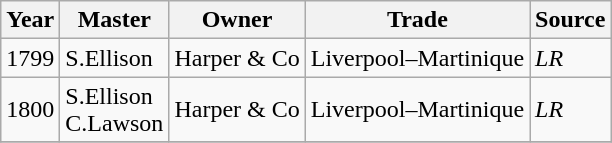<table class=" wikitable">
<tr>
<th>Year</th>
<th>Master</th>
<th>Owner</th>
<th>Trade</th>
<th>Source</th>
</tr>
<tr>
<td>1799</td>
<td>S.Ellison</td>
<td>Harper & Co</td>
<td>Liverpool–Martinique</td>
<td><em>LR</em></td>
</tr>
<tr>
<td>1800</td>
<td>S.Ellison<br>C.Lawson</td>
<td>Harper & Co</td>
<td>Liverpool–Martinique</td>
<td><em>LR</em></td>
</tr>
<tr>
</tr>
</table>
